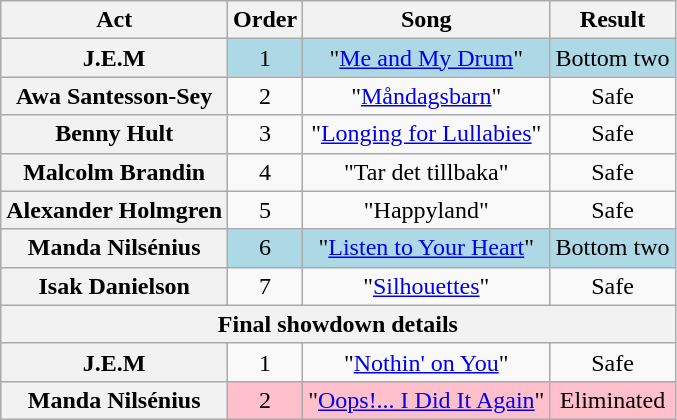<table class="wikitable plainrowheaders" style="text-align:center;">
<tr>
<th scope="col">Act</th>
<th scope="col">Order</th>
<th scope="col">Song</th>
<th scope="col">Result</th>
</tr>
<tr bgcolor="lightblue">
<th scope="row">J.E.M</th>
<td>1</td>
<td>"<a href='#'>Me and My Drum</a>"</td>
<td>Bottom two</td>
</tr>
<tr>
<th scope="row">Awa Santesson-Sey</th>
<td>2</td>
<td>"<a href='#'>Måndagsbarn</a>"</td>
<td>Safe</td>
</tr>
<tr>
<th scope="row">Benny Hult</th>
<td>3</td>
<td>"<a href='#'>Longing for Lullabies</a>"</td>
<td>Safe</td>
</tr>
<tr>
<th scope="row">Malcolm Brandin</th>
<td>4</td>
<td>"Tar det tillbaka"</td>
<td>Safe</td>
</tr>
<tr>
<th scope="row">Alexander Holmgren</th>
<td>5</td>
<td>"Happyland"</td>
<td>Safe</td>
</tr>
<tr bgcolor="lightblue">
<th scope="row">Manda Nilsénius</th>
<td>6</td>
<td>"<a href='#'>Listen to Your Heart</a>"</td>
<td>Bottom two</td>
</tr>
<tr>
<th scope="row">Isak Danielson</th>
<td>7</td>
<td>"<a href='#'>Silhouettes</a>"</td>
<td>Safe</td>
</tr>
<tr>
<th colspan="4">Final showdown details</th>
</tr>
<tr>
<th scope="row">J.E.M</th>
<td>1</td>
<td>"<a href='#'>Nothin' on You</a>"</td>
<td>Safe</td>
</tr>
<tr style="background:pink;">
<th scope="row">Manda Nilsénius</th>
<td>2</td>
<td>"<a href='#'>Oops!... I Did It Again</a>"</td>
<td>Eliminated</td>
</tr>
</table>
